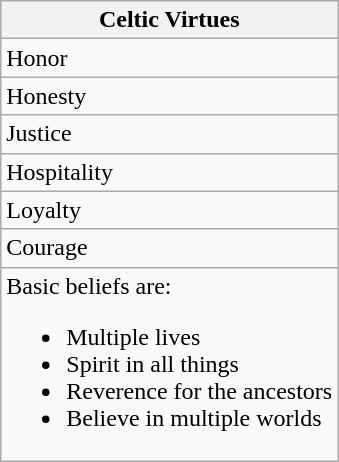<table class="wikitable">
<tr>
<th>Celtic Virtues</th>
</tr>
<tr>
<td>Honor</td>
</tr>
<tr>
<td>Honesty</td>
</tr>
<tr>
<td>Justice</td>
</tr>
<tr>
<td>Hospitality</td>
</tr>
<tr>
<td>Loyalty</td>
</tr>
<tr>
<td>Courage</td>
</tr>
<tr>
<td>Basic beliefs are:<br><ul><li>Multiple lives</li><li>Spirit in all things</li><li>Reverence for the ancestors</li><li>Believe in multiple worlds</li></ul></td>
</tr>
</table>
